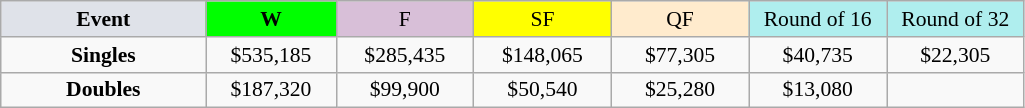<table class="wikitable" style="font-size:90%;text-align:center;">
<tr>
<td style="width:130px; background:#dfe2e9;"><strong>Event</strong></td>
<td style="width:80px; background:lime;"><strong>W</strong></td>
<td style="width:85px; background:thistle;">F</td>
<td style="width:85px; background:#ff0;">SF</td>
<td style="width:85px; background:#ffebcd;">QF</td>
<td style="width:85px; background:#afeeee;">Round of 16</td>
<td style="width:85px; background:#afeeee;">Round of 32</td>
</tr>
<tr>
<td><strong>Singles</strong></td>
<td>$535,185</td>
<td>$285,435</td>
<td>$148,065</td>
<td>$77,305</td>
<td>$40,735</td>
<td>$22,305</td>
</tr>
<tr>
<td><strong>Doubles</strong></td>
<td>$187,320</td>
<td>$99,900</td>
<td>$50,540</td>
<td>$25,280</td>
<td>$13,080</td>
<td></td>
</tr>
</table>
